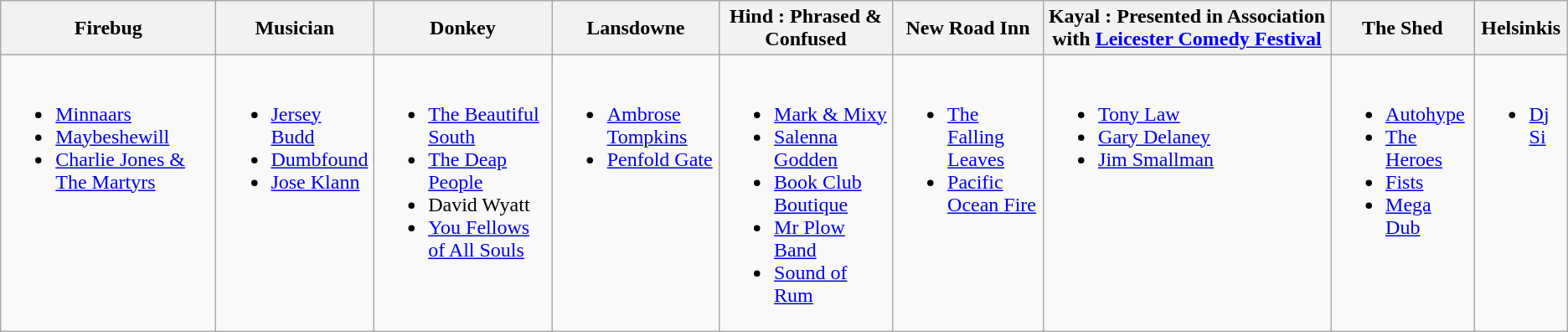<table class="wikitable">
<tr>
<th>Firebug</th>
<th>Musician</th>
<th>Donkey</th>
<th>Lansdowne</th>
<th>Hind : Phrased & Confused</th>
<th>New Road Inn</th>
<th>Kayal : Presented in Association with <a href='#'>Leicester Comedy Festival</a></th>
<th>The Shed</th>
<th>Helsinkis</th>
</tr>
<tr>
<td valign=top><br><ul><li><a href='#'>Minnaars</a></li><li><a href='#'>Maybeshewill</a></li><li><a href='#'>Charlie Jones & The Martyrs</a></li></ul></td>
<td valign=top><br><ul><li><a href='#'>Jersey Budd</a></li><li><a href='#'>Dumbfound</a></li><li><a href='#'>Jose Klann</a></li></ul></td>
<td valign=top><br><ul><li><a href='#'>The Beautiful South</a></li><li><a href='#'>The Deap People</a></li><li>David Wyatt</li><li><a href='#'>You Fellows of All Souls</a></li></ul></td>
<td valign=top><br><ul><li><a href='#'>Ambrose Tompkins</a></li><li><a href='#'>Penfold Gate</a></li></ul></td>
<td valign=top><br><ul><li><a href='#'>Mark & Mixy</a></li><li><a href='#'>Salenna Godden</a></li><li><a href='#'>Book Club Boutique</a></li><li><a href='#'>Mr Plow Band</a></li><li><a href='#'>Sound of Rum</a></li></ul></td>
<td valign=top><br><ul><li><a href='#'>The Falling Leaves</a></li><li><a href='#'>Pacific Ocean Fire</a></li></ul></td>
<td valign=top><br><ul><li><a href='#'>Tony Law</a></li><li><a href='#'>Gary Delaney</a></li><li><a href='#'>Jim Smallman</a></li></ul></td>
<td valign=top><br><ul><li><a href='#'>Autohype</a></li><li><a href='#'>The Heroes</a></li><li><a href='#'>Fists</a></li><li><a href='#'>Mega Dub</a></li></ul></td>
<td valign=top><br><ul><li><a href='#'>Dj Si</a></li></ul></td>
</tr>
</table>
